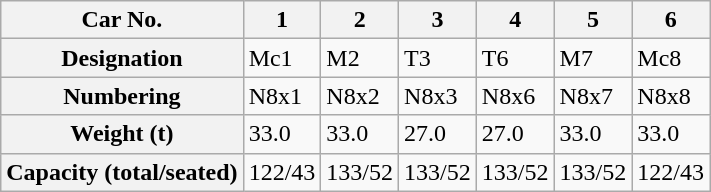<table class="wikitable">
<tr>
<th>Car No.</th>
<th>1</th>
<th>2</th>
<th>3</th>
<th>4</th>
<th>5</th>
<th>6</th>
</tr>
<tr>
<th>Designation</th>
<td>Mc1</td>
<td>M2</td>
<td>T3</td>
<td>T6</td>
<td>M7</td>
<td>Mc8</td>
</tr>
<tr>
<th>Numbering</th>
<td>N8x1</td>
<td>N8x2</td>
<td>N8x3</td>
<td>N8x6</td>
<td>N8x7</td>
<td>N8x8</td>
</tr>
<tr>
<th>Weight (t)</th>
<td>33.0</td>
<td>33.0</td>
<td>27.0</td>
<td>27.0</td>
<td>33.0</td>
<td>33.0</td>
</tr>
<tr>
<th>Capacity (total/seated)</th>
<td>122/43</td>
<td>133/52</td>
<td>133/52</td>
<td>133/52</td>
<td>133/52</td>
<td>122/43</td>
</tr>
</table>
